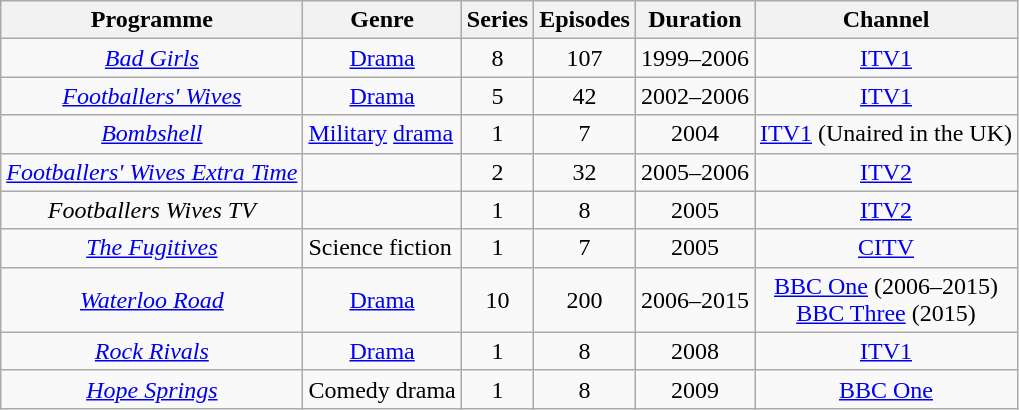<table class="wikitable">
<tr>
<th>Programme</th>
<th>Genre</th>
<th>Series</th>
<th>Episodes</th>
<th>Duration</th>
<th>Channel</th>
</tr>
<tr style="text-align:center;">
<td><em><a href='#'>Bad Girls</a></em></td>
<td><a href='#'>Drama</a></td>
<td style="text-align:center;">8</td>
<td style="text-align:center;">107</td>
<td style="text-align:center;">1999–2006</td>
<td style="text-align:center;"><a href='#'>ITV1</a></td>
</tr>
<tr style="text-align:center;">
<td><em><a href='#'>Footballers' Wives</a></em></td>
<td><a href='#'>Drama</a></td>
<td>5</td>
<td>42</td>
<td>2002–2006</td>
<td><a href='#'>ITV1</a></td>
</tr>
<tr>
<td style="text-align:center;"><em><a href='#'>Bombshell</a></em></td>
<td><a href='#'>Military</a> <a href='#'>drama</a></td>
<td style="text-align:center;">1</td>
<td style="text-align:center;">7</td>
<td style="text-align:center;">2004</td>
<td style="text-align:center;"><a href='#'>ITV1</a> (Unaired in the UK)</td>
</tr>
<tr style="text-align:center;">
<td><em><a href='#'>Footballers' Wives Extra Time</a></em></td>
<td></td>
<td style="text-align:center;">2</td>
<td style="text-align:center;">32</td>
<td style="text-align:center;">2005–2006</td>
<td style="text-align:center;"><a href='#'>ITV2</a></td>
</tr>
<tr style="text-align:center;">
<td><em>Footballers Wives TV</em></td>
<td></td>
<td>1</td>
<td>8</td>
<td>2005</td>
<td><a href='#'>ITV2</a></td>
</tr>
<tr>
<td style="text-align:center;"><em><a href='#'>The Fugitives</a></em></td>
<td>Science fiction</td>
<td style="text-align:center;">1</td>
<td style="text-align:center;">7</td>
<td style="text-align:center;">2005</td>
<td style="text-align:center;"><a href='#'>CITV</a></td>
</tr>
<tr style="text-align:center;">
<td><em><a href='#'>Waterloo Road</a></em></td>
<td><a href='#'>Drama</a></td>
<td style="text-align:center;">10</td>
<td style="text-align:center;">200</td>
<td style="text-align:center;">2006–2015</td>
<td style="text-align:center;"><a href='#'>BBC One</a> (2006–2015)<br><a href='#'>BBC Three</a> (2015)</td>
</tr>
<tr style="text-align:center;">
<td><em><a href='#'>Rock Rivals</a></em></td>
<td><a href='#'>Drama</a></td>
<td>1</td>
<td>8</td>
<td>2008</td>
<td><a href='#'>ITV1</a></td>
</tr>
<tr>
<td style="text-align:center;"><em><a href='#'>Hope Springs</a></em></td>
<td>Comedy drama</td>
<td style="text-align:center;">1</td>
<td style="text-align:center;">8</td>
<td style="text-align:center;">2009</td>
<td style="text-align:center;"><a href='#'>BBC One</a></td>
</tr>
</table>
